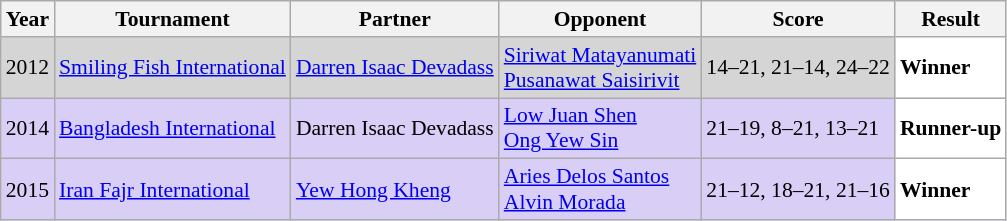<table class="sortable wikitable" style="font-size: 90%;">
<tr>
<th>Year</th>
<th>Tournament</th>
<th>Partner</th>
<th>Opponent</th>
<th>Score</th>
<th>Result</th>
</tr>
<tr style="background:#D5D5D5">
<td align="center">2012</td>
<td align="left"><a href='#'>Smiling Fish International</a></td>
<td align="left"> <a href='#'>Darren Isaac Devadass</a></td>
<td align="left"> <a href='#'>Siriwat Matayanumati</a> <br>  <a href='#'>Pusanawat Saisirivit</a></td>
<td align="left">14–21, 21–14, 24–22</td>
<td style="text-align:left; background:white"> <strong>Winner</strong></td>
</tr>
<tr style="background:#D8CEF6">
<td align="center">2014</td>
<td align="left"><a href='#'>Bangladesh International</a></td>
<td align="left"> Darren Isaac Devadass</td>
<td align="left"> <a href='#'>Low Juan Shen</a> <br>  <a href='#'>Ong Yew Sin</a></td>
<td align="left">21–19, 8–21, 13–21</td>
<td style="text-align:left; background:white"> <strong>Runner-up</strong></td>
</tr>
<tr style="background:#D8CEF6">
<td align="center">2015</td>
<td align="left"><a href='#'>Iran Fajr International</a></td>
<td align="left"> <a href='#'>Yew Hong Kheng</a></td>
<td align="left"> <a href='#'>Aries Delos Santos</a> <br>  <a href='#'>Alvin Morada</a></td>
<td align="left">21–12, 18–21, 21–16</td>
<td style="text-align:left; background:white"> <strong>Winner</strong></td>
</tr>
</table>
